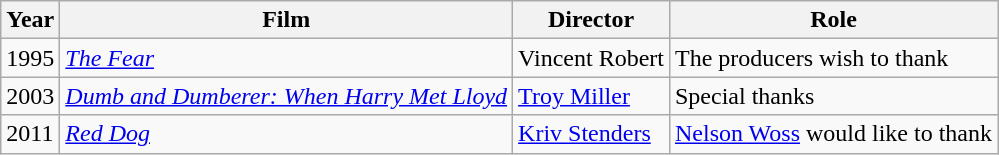<table class="wikitable">
<tr>
<th>Year</th>
<th>Film</th>
<th>Director</th>
<th>Role</th>
</tr>
<tr>
<td>1995</td>
<td><em><a href='#'>The Fear</a></em></td>
<td>Vincent Robert</td>
<td>The producers wish to thank</td>
</tr>
<tr>
<td>2003</td>
<td><em><a href='#'>Dumb and Dumberer: When Harry Met Lloyd</a></em></td>
<td><a href='#'>Troy Miller</a></td>
<td>Special thanks</td>
</tr>
<tr>
<td>2011</td>
<td><em><a href='#'>Red Dog</a></em></td>
<td><a href='#'>Kriv Stenders</a></td>
<td><a href='#'>Nelson Woss</a> would like to thank</td>
</tr>
</table>
